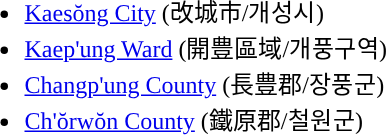<table>
<tr>
<td valign="top"><br><ul><li><a href='#'>Kaesŏng City</a> (改城市/개성시)</li><li><a href='#'>Kaep'ung Ward</a> (開豊區域/개풍구역)</li><li><a href='#'>Changp'ung County</a> (長豊郡/장풍군)</li><li><a href='#'>Ch'ŏrwŏn County</a> (鐵原郡/철원군)</li></ul></td>
</tr>
</table>
